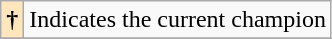<table class="wikitable">
<tr>
<th style="background: #ffe6bd">†</th>
<td>Indicates the current champion</td>
</tr>
<tr>
</tr>
</table>
